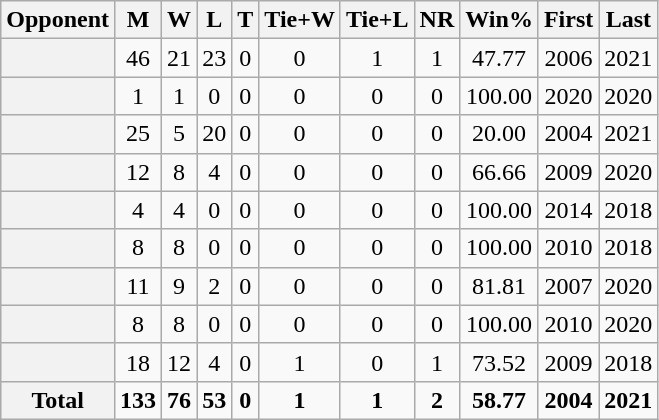<table class="wikitable plainrowheaders sortable" style="text-align:center">
<tr>
<th scope="col">Opponent</th>
<th scope="col">M</th>
<th scope="col">W</th>
<th scope="col">L</th>
<th scope="col">T</th>
<th scope="col">Tie+W</th>
<th scope="col">Tie+L</th>
<th scope="col">NR</th>
<th scope="col">Win%</th>
<th scope="col">First</th>
<th scope="col">Last</th>
</tr>
<tr>
<th scope="row"></th>
<td>46</td>
<td>21</td>
<td>23</td>
<td>0</td>
<td>0</td>
<td>1</td>
<td>1</td>
<td>47.77</td>
<td>2006</td>
<td>2021</td>
</tr>
<tr>
<th scope="row"></th>
<td>1</td>
<td>1</td>
<td>0</td>
<td>0</td>
<td>0</td>
<td>0</td>
<td>0</td>
<td>100.00</td>
<td>2020</td>
<td>2020</td>
</tr>
<tr>
<th scope="row"></th>
<td>25</td>
<td>5</td>
<td>20</td>
<td>0</td>
<td>0</td>
<td>0</td>
<td>0</td>
<td>20.00</td>
<td>2004</td>
<td>2021</td>
</tr>
<tr>
<th scope="row"></th>
<td>12</td>
<td>8</td>
<td>4</td>
<td>0</td>
<td>0</td>
<td>0</td>
<td>0</td>
<td>66.66</td>
<td>2009</td>
<td>2020</td>
</tr>
<tr>
<th scope="row"></th>
<td>4</td>
<td>4</td>
<td>0</td>
<td>0</td>
<td>0</td>
<td>0</td>
<td>0</td>
<td>100.00</td>
<td>2014</td>
<td>2018</td>
</tr>
<tr>
<th scope="row"></th>
<td>8</td>
<td>8</td>
<td>0</td>
<td>0</td>
<td>0</td>
<td>0</td>
<td>0</td>
<td>100.00</td>
<td>2010</td>
<td>2018</td>
</tr>
<tr>
<th scope="row"></th>
<td>11</td>
<td>9</td>
<td>2</td>
<td>0</td>
<td>0</td>
<td>0</td>
<td>0</td>
<td>81.81</td>
<td>2007</td>
<td>2020</td>
</tr>
<tr>
<th scope="row"></th>
<td>8</td>
<td>8</td>
<td>0</td>
<td>0</td>
<td>0</td>
<td>0</td>
<td>0</td>
<td>100.00</td>
<td>2010</td>
<td>2020</td>
</tr>
<tr>
<th scope="row"></th>
<td>18</td>
<td>12</td>
<td>4</td>
<td>0</td>
<td>1</td>
<td>0</td>
<td>1</td>
<td>73.52</td>
<td>2009</td>
<td>2018</td>
</tr>
<tr class="sortbottom">
<th scope="row" style="text-align:center"><strong>Total</strong></th>
<td><strong>133</strong></td>
<td><strong>76</strong></td>
<td><strong>53</strong></td>
<td><strong>0</strong></td>
<td><strong>1</strong></td>
<td><strong>1</strong></td>
<td><strong>2</strong></td>
<td><strong>58.77</strong></td>
<td><strong>2004</strong></td>
<td><strong>2021</strong></td>
</tr>
</table>
